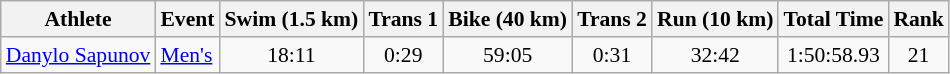<table class="wikitable" style="font-size:90%">
<tr>
<th>Athlete</th>
<th>Event</th>
<th>Swim (1.5 km)</th>
<th>Trans 1</th>
<th>Bike (40 km)</th>
<th>Trans 2</th>
<th>Run (10 km)</th>
<th>Total Time</th>
<th>Rank</th>
</tr>
<tr align=center>
<td align=left><a href='#'>Danylo Sapunov</a></td>
<td align=left><a href='#'>Men's</a></td>
<td>18:11</td>
<td>0:29</td>
<td>59:05</td>
<td>0:31</td>
<td>32:42</td>
<td>1:50:58.93</td>
<td>21</td>
</tr>
</table>
